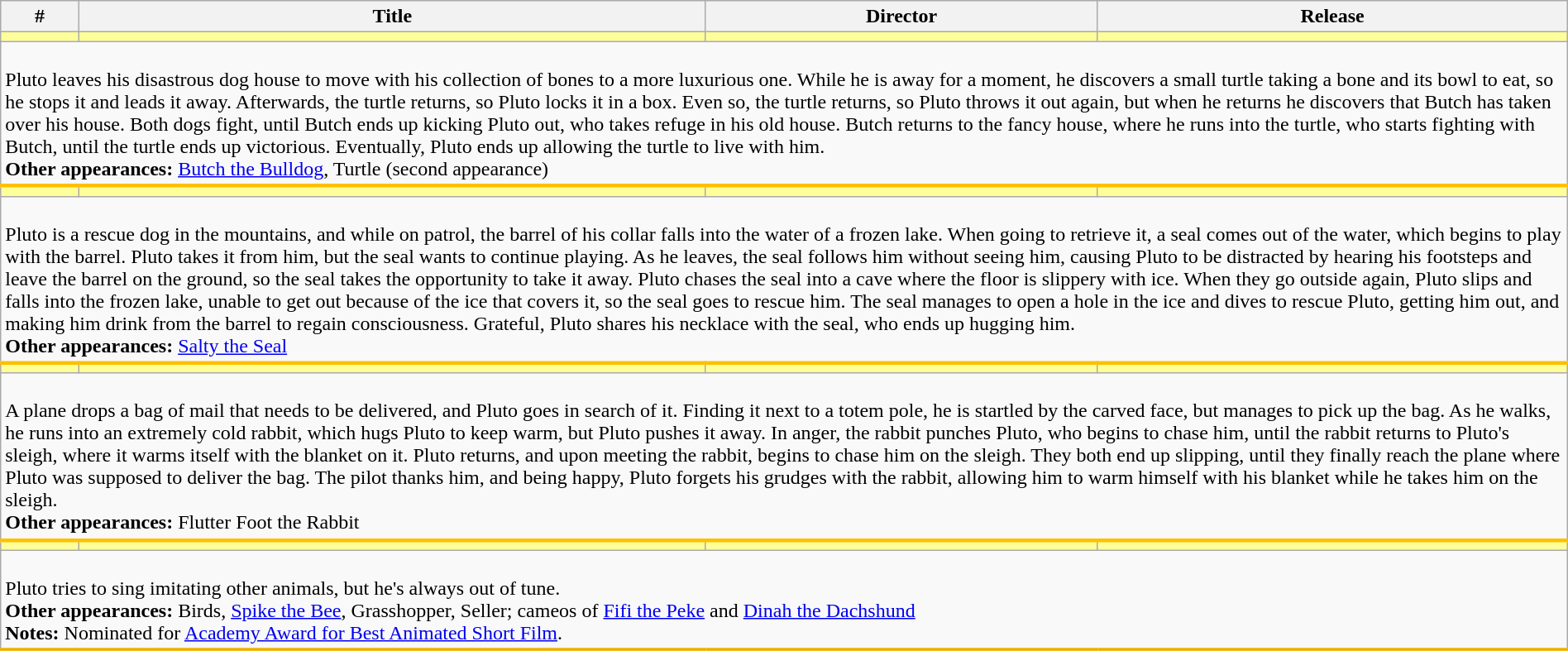<table class="wikitable sortable" width="100%">
<tr>
<th width="5%">#</th>
<th width="40%">Title</th>
<th width="25%" class="unsortable">Director</th>
<th width="30%">Release</th>
</tr>
<tr>
<td style="background-color: #FFFF99"></td>
<td style="background-color: #FFFF99"></td>
<td style="background-color: #FFFF99"></td>
<td style="background-color: #FFFF99"></td>
</tr>
<tr class="expand-child" style="border-bottom: 3px solid #FFBF00;">
<td colspan="4"><br>Pluto leaves his disastrous dog house to move with his collection of bones to a more luxurious one. While he is away for a moment, he discovers a small turtle taking a bone and its bowl to eat, so he stops it and leads it away. Afterwards, the turtle returns, so Pluto locks it in a box. Even so, the turtle returns, so Pluto throws it out again, but when he returns he discovers that Butch has taken over his house. Both dogs fight, until Butch ends up kicking Pluto out, who takes refuge in his old house. Butch returns to the fancy house, where he runs into the turtle, who starts fighting with Butch, until the turtle ends up victorious. Eventually, Pluto ends up allowing the turtle to live with him.<br><strong>Other appearances:</strong> <a href='#'>Butch the Bulldog</a>, Turtle (second appearance)</td>
</tr>
<tr>
<td style="background-color: #FFFF99"></td>
<td style="background-color: #FFFF99"></td>
<td style="background-color: #FFFF99"></td>
<td style="background-color: #FFFF99"></td>
</tr>
<tr class="expand-child" style="border-bottom: 3px solid #FFBF00;">
<td colspan="4"><br>Pluto is a rescue dog in the mountains, and while on patrol, the barrel of his collar falls into the water of a frozen lake. When going to retrieve it, a seal comes out of the water, which begins to play with the barrel. Pluto takes it from him, but the seal wants to continue playing. As he leaves, the seal follows him without seeing him, causing Pluto to be distracted by hearing his footsteps and leave the barrel on the ground, so the seal takes the opportunity to take it away. Pluto chases the seal into a cave where the floor is slippery with ice. When they go outside again, Pluto slips and falls into the frozen lake, unable to get out because of the ice that covers it, so the seal goes to rescue him. The seal manages to open a hole in the ice and dives to rescue Pluto, getting him out, and making him drink from the barrel to regain consciousness. Grateful, Pluto shares his necklace with the seal, who ends up hugging him.<br><strong>Other appearances:</strong> <a href='#'>Salty the Seal</a></td>
</tr>
<tr>
<td style="background-color: #FFFF99"></td>
<td style="background-color: #FFFF99"></td>
<td style="background-color: #FFFF99"></td>
<td style="background-color: #FFFF99"></td>
</tr>
<tr class="expand-child" style="border-bottom: 3px solid #FFBF00;">
<td colspan="4"><br>A plane drops a bag of mail that needs to be delivered, and Pluto goes in search of it. Finding it next to a totem pole, he is startled by the carved face, but manages to pick up the bag. As he walks, he runs into an extremely cold rabbit, which hugs Pluto to keep warm, but Pluto pushes it away. In anger, the rabbit punches Pluto, who begins to chase him, until the rabbit returns to Pluto's sleigh, where it warms itself with the blanket on it. Pluto returns, and upon meeting the rabbit, begins to chase him on the sleigh. They both end up slipping, until they finally reach the plane where Pluto was supposed to deliver the bag. The pilot thanks him, and being happy, Pluto forgets his grudges with the rabbit, allowing him to warm himself with his blanket while he takes him on the sleigh.<br><strong>Other appearances:</strong> Flutter Foot the Rabbit</td>
</tr>
<tr>
<td style="background-color: #FFFF99"></td>
<td style="background-color: #FFFF99"></td>
<td style="background-color: #FFFF99"></td>
<td style="background-color: #FFFF99"></td>
</tr>
<tr class="expand-child" style="border-bottom: 3px solid #FFBF00;">
<td colspan="4"><br>Pluto tries to sing imitating other animals, but he's always out of tune.<br><strong>Other appearances:</strong> Birds, <a href='#'>Spike the Bee</a>, Grasshopper, Seller; cameos of <a href='#'>Fifi the Peke</a> and <a href='#'>Dinah the Dachshund</a><br><strong>Notes:</strong> Nominated for <a href='#'>Academy Award for Best Animated Short Film</a>.</td>
</tr>
<tr>
</tr>
</table>
